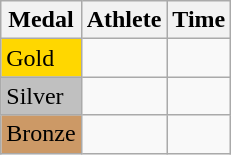<table class="wikitable">
<tr>
<th>Medal</th>
<th>Athlete</th>
<th>Time</th>
</tr>
<tr>
<td bgcolor="gold">Gold</td>
<td></td>
<td></td>
</tr>
<tr>
<td bgcolor="silver">Silver</td>
<td></td>
<td></td>
</tr>
<tr>
<td bgcolor="CC9966">Bronze</td>
<td></td>
<td></td>
</tr>
</table>
